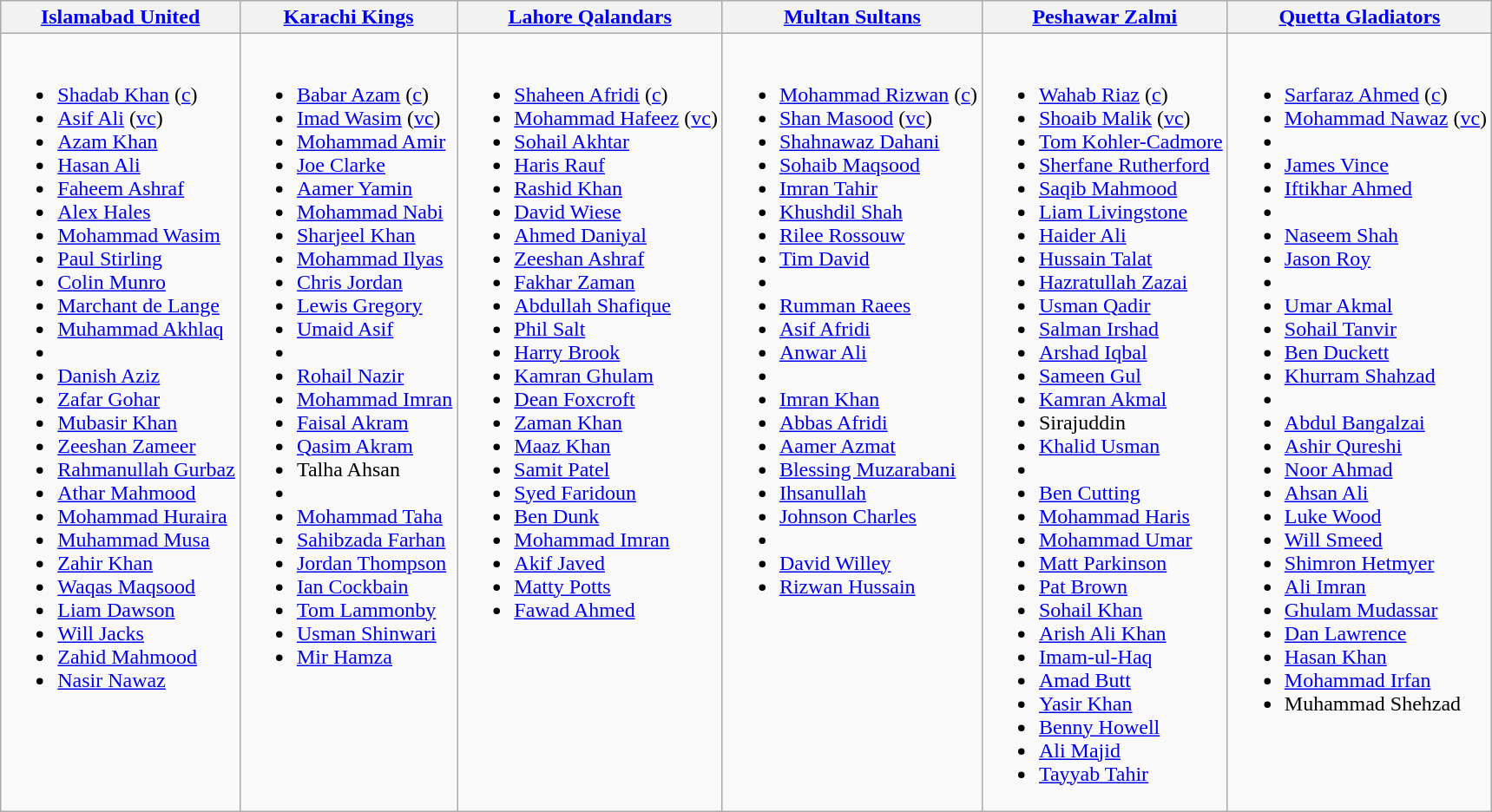<table class="wikitable">
<tr>
<th><a href='#'>Islamabad United</a></th>
<th><a href='#'>Karachi Kings</a></th>
<th><a href='#'>Lahore Qalandars</a></th>
<th><a href='#'>Multan Sultans</a></th>
<th><a href='#'>Peshawar Zalmi</a></th>
<th><a href='#'>Quetta Gladiators</a></th>
</tr>
<tr>
<td valign=top><br><ul><li><a href='#'>Shadab Khan</a> (<a href='#'>c</a>)</li><li><a href='#'>Asif Ali</a> (<a href='#'>vc</a>)</li><li><a href='#'>Azam Khan</a></li><li><a href='#'>Hasan Ali</a></li><li><a href='#'>Faheem Ashraf</a></li><li><a href='#'>Alex Hales</a></li><li><a href='#'>Mohammad Wasim</a></li><li><a href='#'>Paul Stirling</a></li><li><a href='#'>Colin Munro</a></li><li><a href='#'>Marchant de Lange</a></li><li><a href='#'>Muhammad Akhlaq</a></li><li></li><li><a href='#'>Danish Aziz</a></li><li><a href='#'>Zafar Gohar</a></li><li><a href='#'>Mubasir Khan</a></li><li><a href='#'>Zeeshan Zameer</a></li><li><a href='#'>Rahmanullah Gurbaz</a></li><li><a href='#'>Athar Mahmood</a></li><li><a href='#'>Mohammad Huraira</a></li><li><a href='#'>Muhammad Musa</a></li><li><a href='#'>Zahir Khan</a></li><li><a href='#'>Waqas Maqsood</a></li><li><a href='#'>Liam Dawson</a></li><li><a href='#'>Will Jacks</a></li><li><a href='#'>Zahid Mahmood</a></li><li><a href='#'>Nasir Nawaz</a></li></ul></td>
<td valign=top><br><ul><li><a href='#'>Babar Azam</a> (<a href='#'>c</a>)</li><li><a href='#'>Imad Wasim</a> (<a href='#'>vc</a>)</li><li><a href='#'>Mohammad Amir</a></li><li><a href='#'>Joe Clarke</a></li><li><a href='#'>Aamer Yamin</a></li><li><a href='#'>Mohammad Nabi</a></li><li><a href='#'>Sharjeel Khan</a></li><li><a href='#'>Mohammad Ilyas</a></li><li><a href='#'>Chris Jordan</a></li><li><a href='#'>Lewis Gregory</a></li><li><a href='#'>Umaid Asif</a></li><li></li><li><a href='#'>Rohail Nazir</a></li><li><a href='#'>Mohammad Imran</a></li><li><a href='#'>Faisal Akram</a></li><li><a href='#'>Qasim Akram</a></li><li>Talha Ahsan</li><li></li><li><a href='#'>Mohammad Taha</a></li><li><a href='#'>Sahibzada Farhan</a></li><li><a href='#'>Jordan Thompson</a></li><li><a href='#'>Ian Cockbain</a></li><li><a href='#'>Tom Lammonby</a></li><li><a href='#'>Usman Shinwari</a></li><li><a href='#'>Mir Hamza</a></li></ul></td>
<td valign=top><br><ul><li><a href='#'>Shaheen Afridi</a> (<a href='#'>c</a>)</li><li><a href='#'>Mohammad Hafeez</a> (<a href='#'>vc</a>)</li><li><a href='#'>Sohail Akhtar</a></li><li><a href='#'>Haris Rauf</a></li><li><a href='#'>Rashid Khan</a></li><li><a href='#'>David Wiese</a></li><li><a href='#'>Ahmed Daniyal</a></li><li><a href='#'>Zeeshan Ashraf</a></li><li><a href='#'>Fakhar Zaman</a></li><li><a href='#'>Abdullah Shafique</a></li><li><a href='#'>Phil Salt</a></li><li><a href='#'>Harry Brook</a></li><li><a href='#'>Kamran Ghulam</a></li><li><a href='#'>Dean Foxcroft</a></li><li><a href='#'>Zaman Khan</a></li><li><a href='#'>Maaz Khan</a></li><li><a href='#'>Samit Patel</a></li><li><a href='#'>Syed Faridoun</a></li><li><a href='#'>Ben Dunk</a></li><li><a href='#'>Mohammad Imran</a></li><li><a href='#'>Akif Javed</a></li><li><a href='#'>Matty Potts</a></li><li><a href='#'>Fawad Ahmed</a></li></ul></td>
<td valign=top><br><ul><li><a href='#'>Mohammad Rizwan</a> (<a href='#'>c</a>)</li><li><a href='#'>Shan Masood</a> (<a href='#'>vc</a>)</li><li><a href='#'>Shahnawaz Dahani</a></li><li><a href='#'>Sohaib Maqsood</a></li><li><a href='#'>Imran Tahir</a></li><li><a href='#'>Khushdil Shah</a></li><li><a href='#'>Rilee Rossouw</a></li><li><a href='#'>Tim David</a></li><li></li><li><a href='#'>Rumman Raees</a></li><li><a href='#'>Asif Afridi</a></li><li><a href='#'>Anwar Ali</a></li><li></li><li><a href='#'>Imran Khan</a></li><li><a href='#'>Abbas Afridi</a></li><li><a href='#'>Aamer Azmat</a></li><li><a href='#'>Blessing Muzarabani</a></li><li><a href='#'>Ihsanullah</a></li><li><a href='#'>Johnson Charles</a></li><li></li><li><a href='#'>David Willey</a></li><li><a href='#'>Rizwan Hussain</a></li></ul></td>
<td valign=top><br><ul><li><a href='#'>Wahab Riaz</a> (<a href='#'>c</a>)</li><li><a href='#'>Shoaib Malik</a> (<a href='#'>vc</a>)</li><li><a href='#'>Tom Kohler-Cadmore</a></li><li><a href='#'>Sherfane Rutherford</a></li><li><a href='#'>Saqib Mahmood</a></li><li><a href='#'>Liam Livingstone</a></li><li><a href='#'>Haider Ali</a></li><li><a href='#'>Hussain Talat</a></li><li><a href='#'>Hazratullah Zazai</a></li><li><a href='#'>Usman Qadir</a></li><li><a href='#'>Salman Irshad</a></li><li><a href='#'>Arshad Iqbal</a></li><li><a href='#'>Sameen Gul</a></li><li><a href='#'>Kamran Akmal</a></li><li>Sirajuddin</li><li><a href='#'>Khalid Usman</a></li><li></li><li><a href='#'>Ben Cutting</a></li><li><a href='#'>Mohammad Haris</a></li><li><a href='#'>Mohammad Umar</a></li><li><a href='#'>Matt Parkinson</a></li><li><a href='#'>Pat Brown</a></li><li><a href='#'>Sohail Khan</a></li><li><a href='#'>Arish Ali Khan</a></li><li><a href='#'>Imam-ul-Haq</a></li><li><a href='#'>Amad Butt</a></li><li><a href='#'>Yasir Khan</a></li><li><a href='#'>Benny Howell</a></li><li><a href='#'>Ali Majid</a></li><li><a href='#'>Tayyab Tahir</a></li></ul></td>
<td valign=top><br><ul><li><a href='#'>Sarfaraz Ahmed</a> (<a href='#'>c</a>)</li><li><a href='#'>Mohammad Nawaz</a> (<a href='#'>vc</a>)</li><li></li><li><a href='#'>James Vince</a></li><li><a href='#'>Iftikhar Ahmed</a></li><li></li><li><a href='#'>Naseem Shah</a></li><li><a href='#'>Jason Roy</a></li><li></li><li><a href='#'>Umar Akmal</a></li><li><a href='#'>Sohail Tanvir</a></li><li><a href='#'>Ben Duckett</a></li><li><a href='#'>Khurram Shahzad</a></li><li></li><li><a href='#'>Abdul Bangalzai</a></li><li><a href='#'>Ashir Qureshi</a></li><li><a href='#'>Noor Ahmad</a></li><li><a href='#'>Ahsan Ali</a></li><li><a href='#'>Luke Wood</a></li><li><a href='#'>Will Smeed</a></li><li><a href='#'>Shimron Hetmyer</a></li><li><a href='#'>Ali Imran</a></li><li><a href='#'>Ghulam Mudassar</a></li><li><a href='#'>Dan Lawrence</a></li><li><a href='#'>Hasan Khan</a></li><li><a href='#'>Mohammad Irfan</a></li><li>Muhammad Shehzad</li></ul></td>
</tr>
</table>
